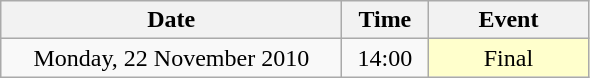<table class = "wikitable" style="text-align:center;">
<tr>
<th width=220>Date</th>
<th width=50>Time</th>
<th width=100>Event</th>
</tr>
<tr>
<td>Monday, 22 November 2010</td>
<td>14:00</td>
<td bgcolor=ffffcc>Final</td>
</tr>
</table>
